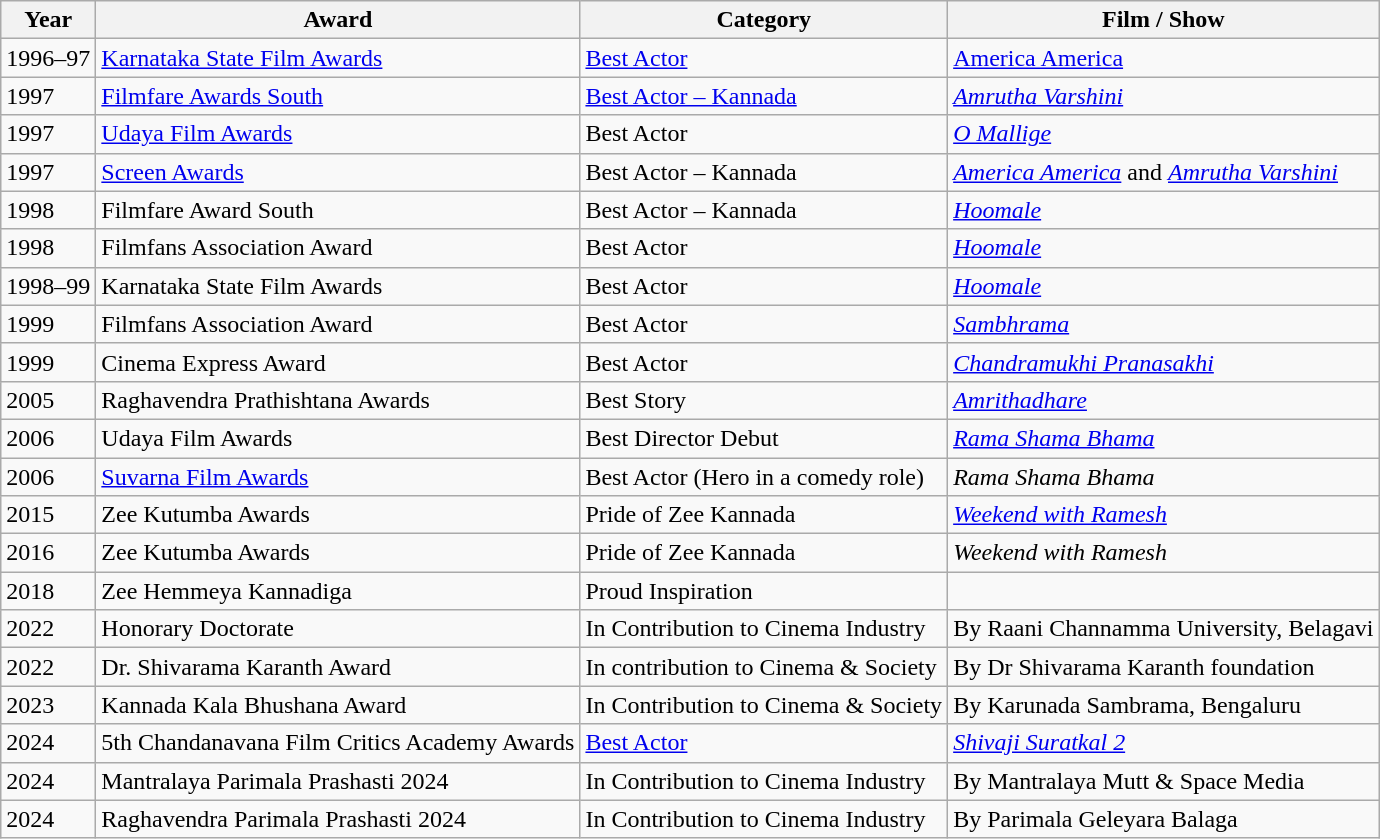<table class="wikitable">
<tr>
<th>Year</th>
<th>Award</th>
<th>Category</th>
<th>Film / Show</th>
</tr>
<tr>
<td>1996–97</td>
<td><a href='#'>Karnataka State Film Awards</a></td>
<td><a href='#'>Best Actor</a></td>
<td><a href='#'>America America</a></td>
</tr>
<tr>
<td>1997</td>
<td><a href='#'>Filmfare Awards South</a></td>
<td><a href='#'>Best Actor – Kannada</a></td>
<td><em><a href='#'>Amrutha Varshini</a></em></td>
</tr>
<tr>
<td>1997</td>
<td><a href='#'>Udaya Film Awards</a></td>
<td>Best Actor</td>
<td><em><a href='#'>O Mallige</a></em></td>
</tr>
<tr>
<td>1997</td>
<td><a href='#'>Screen Awards</a></td>
<td>Best Actor – Kannada</td>
<td><em><a href='#'>America America</a></em> and <em><a href='#'>Amrutha Varshini</a></em></td>
</tr>
<tr>
<td>1998</td>
<td>Filmfare Award South</td>
<td>Best Actor – Kannada</td>
<td><em><a href='#'>Hoomale</a></em></td>
</tr>
<tr>
<td>1998</td>
<td>Filmfans Association Award</td>
<td>Best Actor</td>
<td><em><a href='#'>Hoomale</a></em></td>
</tr>
<tr>
<td>1998–99</td>
<td>Karnataka State Film Awards</td>
<td>Best Actor</td>
<td><em><a href='#'>Hoomale</a></em></td>
</tr>
<tr>
<td>1999</td>
<td>Filmfans Association Award</td>
<td>Best Actor</td>
<td><em><a href='#'>Sambhrama</a></em></td>
</tr>
<tr>
<td>1999</td>
<td>Cinema Express Award</td>
<td>Best Actor</td>
<td><em><a href='#'>Chandramukhi Pranasakhi</a></em></td>
</tr>
<tr>
<td>2005</td>
<td>Raghavendra Prathishtana Awards</td>
<td>Best Story</td>
<td><em><a href='#'>Amrithadhare</a></em></td>
</tr>
<tr>
<td>2006</td>
<td>Udaya Film Awards</td>
<td>Best Director Debut</td>
<td><em><a href='#'>Rama Shama Bhama</a></em></td>
</tr>
<tr>
<td>2006</td>
<td><a href='#'>Suvarna Film Awards</a></td>
<td>Best Actor (Hero in a comedy role)</td>
<td><em>Rama Shama Bhama</em></td>
</tr>
<tr>
<td>2015</td>
<td>Zee Kutumba Awards</td>
<td>Pride of Zee Kannada</td>
<td><em><a href='#'>Weekend with Ramesh</a></em></td>
</tr>
<tr>
<td>2016</td>
<td>Zee Kutumba Awards</td>
<td>Pride of Zee Kannada</td>
<td><em>Weekend with Ramesh</em></td>
</tr>
<tr>
<td>2018</td>
<td>Zee Hemmeya Kannadiga</td>
<td>Proud Inspiration</td>
<td></td>
</tr>
<tr>
<td>2022</td>
<td>Honorary Doctorate</td>
<td>In Contribution to Cinema Industry</td>
<td>By Raani Channamma University, Belagavi</td>
</tr>
<tr>
<td>2022</td>
<td>Dr. Shivarama Karanth Award</td>
<td>In contribution to Cinema & Society</td>
<td>By Dr Shivarama Karanth foundation</td>
</tr>
<tr>
<td>2023</td>
<td>Kannada Kala Bhushana Award</td>
<td>In Contribution to Cinema & Society</td>
<td>By Karunada Sambrama, Bengaluru</td>
</tr>
<tr>
<td>2024</td>
<td>5th Chandanavana Film Critics Academy Awards</td>
<td><a href='#'>Best Actor</a></td>
<td><a href='#'><em>Shivaji Suratkal 2</em></a></td>
</tr>
<tr>
<td>2024</td>
<td>Mantralaya Parimala Prashasti 2024</td>
<td>In Contribution to Cinema Industry</td>
<td>By Mantralaya Mutt & Space Media</td>
</tr>
<tr>
<td>2024</td>
<td>Raghavendra Parimala Prashasti 2024</td>
<td>In Contribution to Cinema Industry</td>
<td>By Parimala Geleyara Balaga</td>
</tr>
</table>
